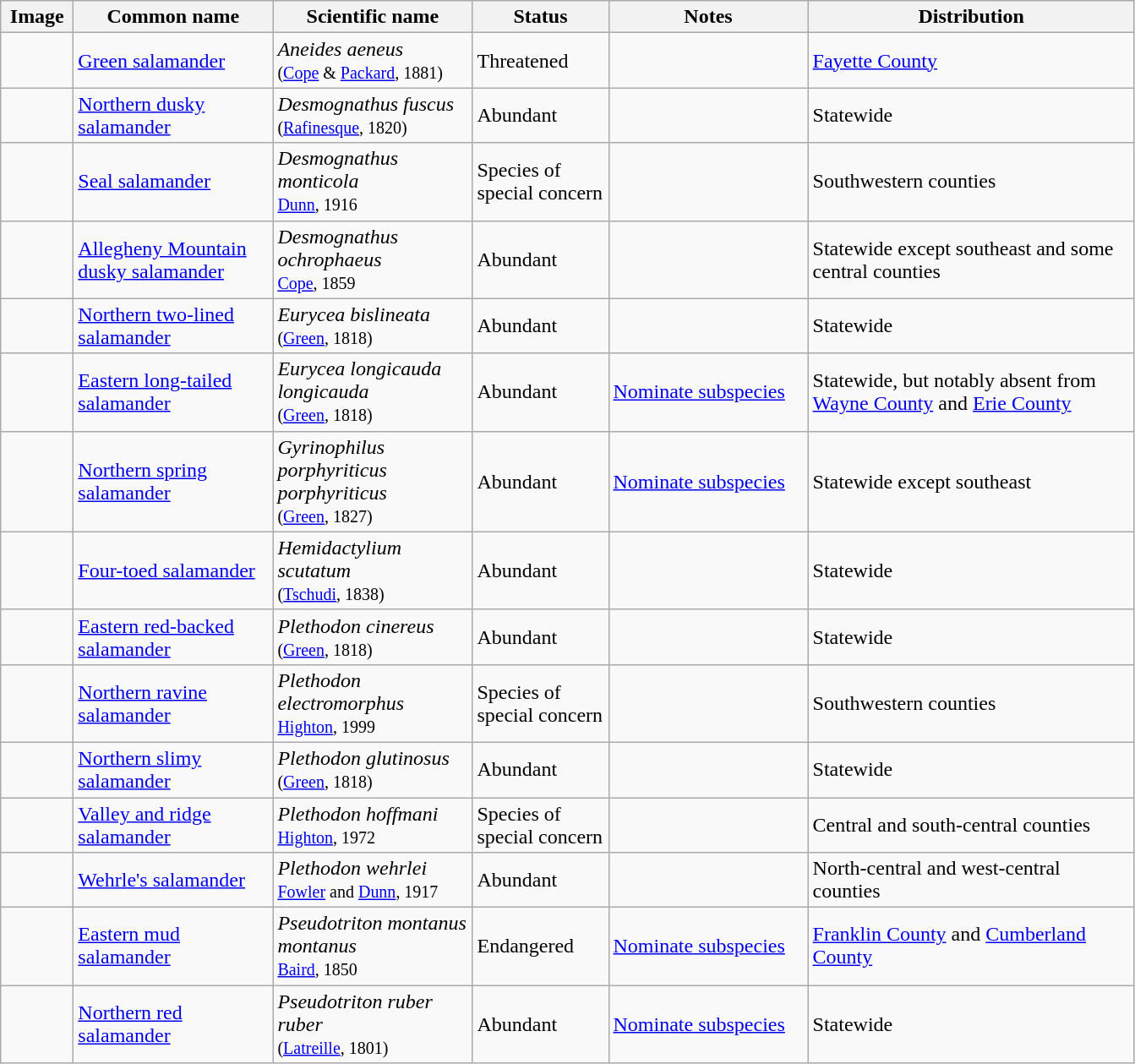<table class="wikitable">
<tr>
<th scope="col" style="width: 50px;">Image</th>
<th scope="col" style="width: 150px;">Common name</th>
<th scope="col" style="width: 150px;">Scientific name</th>
<th scope="col" style="width: 100px;">Status</th>
<th scope="col" style="width: 150px;">Notes</th>
<th scope="col" style="width: 250px;">Distribution</th>
</tr>
<tr>
<td></td>
<td><a href='#'>Green salamander</a></td>
<td><em>Aneides aeneus</em><br><small>(<a href='#'>Cope</a> & <a href='#'>Packard</a>, 1881)</small></td>
<td>Threatened</td>
<td></td>
<td><a href='#'>Fayette County</a></td>
</tr>
<tr>
<td></td>
<td><a href='#'>Northern dusky salamander</a></td>
<td><em>Desmognathus fuscus</em><br><small>(<a href='#'>Rafinesque</a>, 1820)</small></td>
<td>Abundant</td>
<td></td>
<td>Statewide</td>
</tr>
<tr>
<td></td>
<td><a href='#'>Seal salamander</a></td>
<td><em>Desmognathus monticola</em><br><small><a href='#'>Dunn</a>, 1916</small></td>
<td>Species of special concern</td>
<td></td>
<td>Southwestern counties</td>
</tr>
<tr>
<td></td>
<td><a href='#'>Allegheny Mountain dusky salamander</a></td>
<td><em>Desmognathus ochrophaeus</em><br><small><a href='#'>Cope</a>, 1859</small></td>
<td>Abundant</td>
<td></td>
<td>Statewide except southeast and some central counties</td>
</tr>
<tr>
<td></td>
<td><a href='#'>Northern two-lined salamander</a></td>
<td><em>Eurycea bislineata</em><br><small>(<a href='#'>Green</a>, 1818)</small></td>
<td>Abundant</td>
<td></td>
<td>Statewide</td>
</tr>
<tr>
<td></td>
<td><a href='#'>Eastern long-tailed salamander</a></td>
<td><em>Eurycea longicauda longicauda</em><br><small>(<a href='#'>Green</a>, 1818)</small></td>
<td>Abundant</td>
<td><a href='#'>Nominate subspecies</a></td>
<td>Statewide, but notably absent from <a href='#'>Wayne County</a> and <a href='#'>Erie County</a></td>
</tr>
<tr>
<td></td>
<td><a href='#'>Northern spring salamander</a></td>
<td><em>Gyrinophilus porphyriticus porphyriticus</em><br><small>(<a href='#'>Green</a>, 1827)</small></td>
<td>Abundant</td>
<td><a href='#'>Nominate subspecies</a></td>
<td>Statewide except southeast</td>
</tr>
<tr>
<td></td>
<td><a href='#'>Four-toed salamander</a></td>
<td><em>Hemidactylium scutatum</em><br><small>(<a href='#'>Tschudi</a>, 1838)</small></td>
<td>Abundant</td>
<td></td>
<td>Statewide</td>
</tr>
<tr>
<td></td>
<td><a href='#'>Eastern red-backed salamander</a></td>
<td><em>Plethodon cinereus</em><br><small>(<a href='#'>Green</a>, 1818)</small></td>
<td>Abundant</td>
<td></td>
<td>Statewide</td>
</tr>
<tr>
<td></td>
<td><a href='#'>Northern ravine salamander</a></td>
<td><em>Plethodon electromorphus</em><br><small><a href='#'>Highton</a>, 1999</small></td>
<td>Species of special concern</td>
<td></td>
<td>Southwestern counties</td>
</tr>
<tr>
<td></td>
<td><a href='#'>Northern slimy salamander</a></td>
<td><em>Plethodon glutinosus</em><br><small>(<a href='#'>Green</a>, 1818)</small></td>
<td>Abundant</td>
<td></td>
<td>Statewide</td>
</tr>
<tr>
<td></td>
<td><a href='#'>Valley and ridge salamander</a></td>
<td><em>Plethodon hoffmani</em><br><small><a href='#'>Highton</a>, 1972</small></td>
<td>Species of special concern</td>
<td></td>
<td>Central and south-central counties</td>
</tr>
<tr>
<td></td>
<td><a href='#'>Wehrle's salamander</a></td>
<td><em>Plethodon wehrlei</em><br><small><a href='#'>Fowler</a> and <a href='#'>Dunn</a>, 1917</small></td>
<td>Abundant</td>
<td></td>
<td>North-central and west-central counties</td>
</tr>
<tr>
<td></td>
<td><a href='#'>Eastern mud salamander</a></td>
<td><em>Pseudotriton montanus montanus</em><br><small><a href='#'>Baird</a>, 1850</small></td>
<td>Endangered</td>
<td><a href='#'>Nominate subspecies</a></td>
<td><a href='#'>Franklin County</a> and <a href='#'>Cumberland County</a></td>
</tr>
<tr>
<td></td>
<td><a href='#'>Northern red salamander</a></td>
<td><em>Pseudotriton ruber ruber</em><br><small>(<a href='#'>Latreille</a>, 1801)</small></td>
<td>Abundant</td>
<td><a href='#'>Nominate subspecies</a></td>
<td>Statewide</td>
</tr>
</table>
